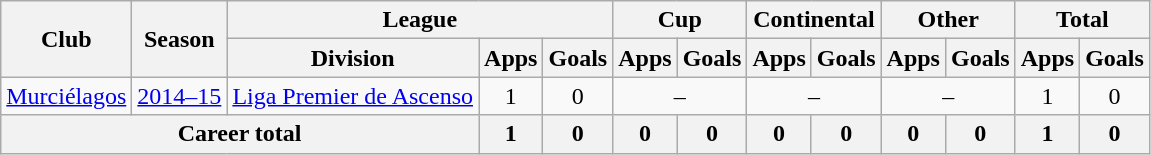<table class="wikitable" style="text-align: center">
<tr>
<th rowspan="2">Club</th>
<th rowspan="2">Season</th>
<th colspan="3">League</th>
<th colspan="2">Cup</th>
<th colspan="2">Continental</th>
<th colspan="2">Other</th>
<th colspan="2">Total</th>
</tr>
<tr>
<th>Division</th>
<th>Apps</th>
<th>Goals</th>
<th>Apps</th>
<th>Goals</th>
<th>Apps</th>
<th>Goals</th>
<th>Apps</th>
<th>Goals</th>
<th>Apps</th>
<th>Goals</th>
</tr>
<tr>
<td><a href='#'>Murciélagos</a></td>
<td><a href='#'>2014–15</a></td>
<td><a href='#'>Liga Premier de Ascenso</a></td>
<td>1</td>
<td>0</td>
<td colspan="2">–</td>
<td colspan="2">–</td>
<td colspan="2">–</td>
<td>1</td>
<td>0</td>
</tr>
<tr>
<th colspan="3"><strong>Career total</strong></th>
<th>1</th>
<th>0</th>
<th>0</th>
<th>0</th>
<th>0</th>
<th>0</th>
<th>0</th>
<th>0</th>
<th>1</th>
<th>0</th>
</tr>
</table>
